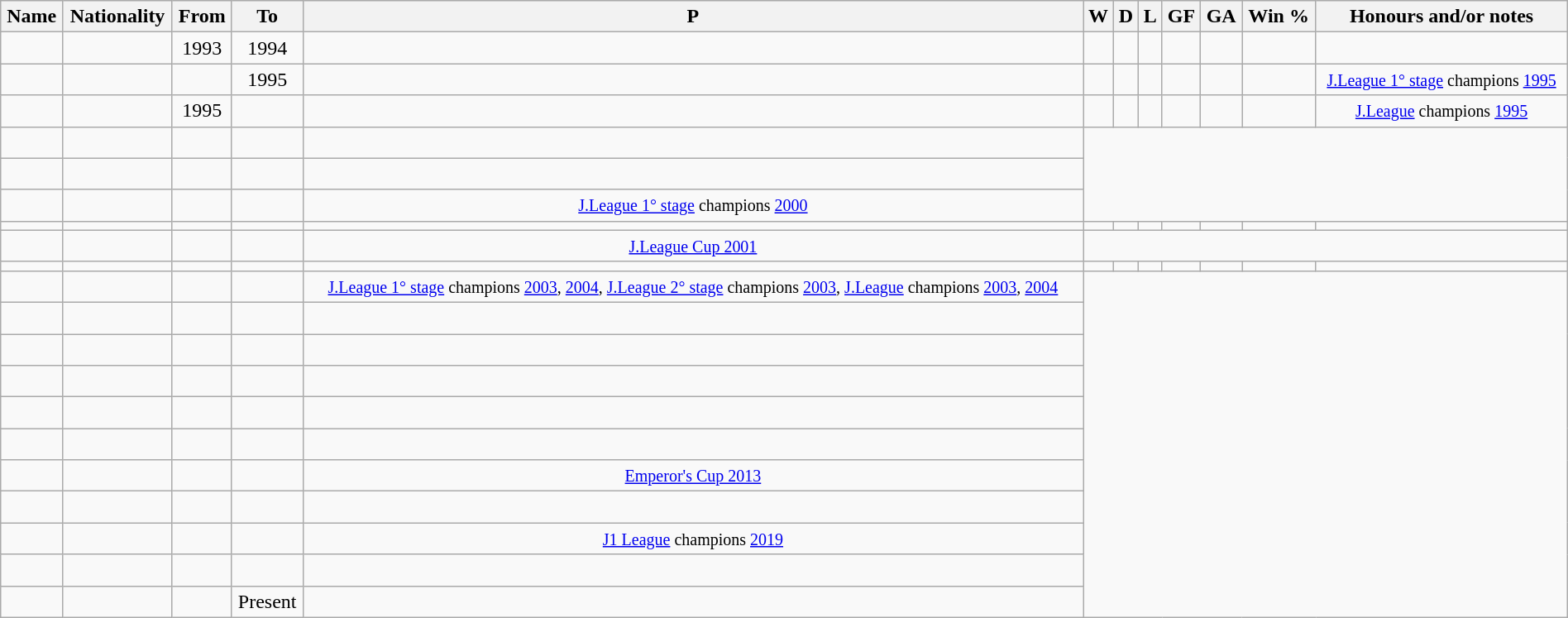<table class="wikitable sortable" style="width:100%; text-align:center; font-size:100%; text-align:centre;">
<tr style="background:#efefef;">
<th>Name</th>
<th>Nationality</th>
<th>From</th>
<th>To</th>
<th>P</th>
<th>W</th>
<th>D</th>
<th>L</th>
<th>GF</th>
<th>GA</th>
<th>Win %</th>
<th>Honours and/or notes</th>
</tr>
<tr>
<td></td>
<td></td>
<td>1993</td>
<td>1994</td>
<td></td>
<td></td>
<td></td>
<td></td>
<td></td>
<td></td>
<td></td>
<td></td>
</tr>
<tr>
<td></td>
<td></td>
<td></td>
<td>1995</td>
<td></td>
<td></td>
<td></td>
<td></td>
<td></td>
<td></td>
<td></td>
<td><small><a href='#'>J.League 1° stage</a> champions <a href='#'>1995</a></small></td>
</tr>
<tr>
<td></td>
<td></td>
<td>1995</td>
<td></td>
<td></td>
<td></td>
<td></td>
<td></td>
<td></td>
<td></td>
<td></td>
<td><small><a href='#'>J.League</a> champions <a href='#'>1995</a></small></td>
</tr>
<tr>
<td></td>
<td></td>
<td></td>
<td><br></td>
<td></td>
</tr>
<tr>
<td></td>
<td></td>
<td></td>
<td><br></td>
<td></td>
</tr>
<tr>
<td></td>
<td></td>
<td></td>
<td><br></td>
<td><small><a href='#'>J.League 1° stage</a> champions <a href='#'>2000</a></small></td>
</tr>
<tr>
<td><em></em></td>
<td><em></em></td>
<td><em></em></td>
<td><em></em></td>
<td align=center><em></em></td>
<td align=center><em></em></td>
<td align=center><em></em></td>
<td align=center><em></em></td>
<td align=center><em></em></td>
<td align=center><em></em></td>
<td align=center><em></em></td>
<td></td>
</tr>
<tr>
<td></td>
<td></td>
<td></td>
<td><br></td>
<td><small><a href='#'>J.League Cup 2001</a></small></td>
</tr>
<tr>
<td><em></em></td>
<td><em></em></td>
<td><em></em></td>
<td><em></em></td>
<td align=center><em></em></td>
<td align=center><em></em></td>
<td align=center><em></em></td>
<td align=center><em></em></td>
<td align=center><em></em></td>
<td align=center><em></em></td>
<td align=center><em></em></td>
<td></td>
</tr>
<tr>
<td></td>
<td></td>
<td></td>
<td><br></td>
<td><small><a href='#'>J.League 1° stage</a> champions <a href='#'>2003</a>, <a href='#'>2004</a>, <a href='#'>J.League 2° stage</a> champions <a href='#'>2003</a>, <a href='#'>J.League</a> champions <a href='#'>2003</a>, <a href='#'>2004</a></small></td>
</tr>
<tr>
<td></td>
<td></td>
<td></td>
<td><br></td>
<td></td>
</tr>
<tr>
<td></td>
<td></td>
<td></td>
<td><br></td>
<td></td>
</tr>
<tr>
<td></td>
<td></td>
<td></td>
<td><br></td>
<td></td>
</tr>
<tr>
<td></td>
<td></td>
<td></td>
<td><br></td>
<td></td>
</tr>
<tr>
<td></td>
<td></td>
<td></td>
<td><br></td>
<td></td>
</tr>
<tr>
<td></td>
<td></td>
<td></td>
<td><br></td>
<td><small><a href='#'>Emperor's Cup 2013</a></small></td>
</tr>
<tr>
<td></td>
<td></td>
<td></td>
<td><br></td>
<td></td>
</tr>
<tr>
<td></td>
<td></td>
<td></td>
<td><br></td>
<td><small><a href='#'>J1 League</a> champions <a href='#'>2019</a></small></td>
</tr>
<tr>
<td><em></em></td>
<td></td>
<td></td>
<td><br></td>
<td></td>
</tr>
<tr>
<td></td>
<td></td>
<td></td>
<td>Present<br></td>
<td></td>
</tr>
</table>
